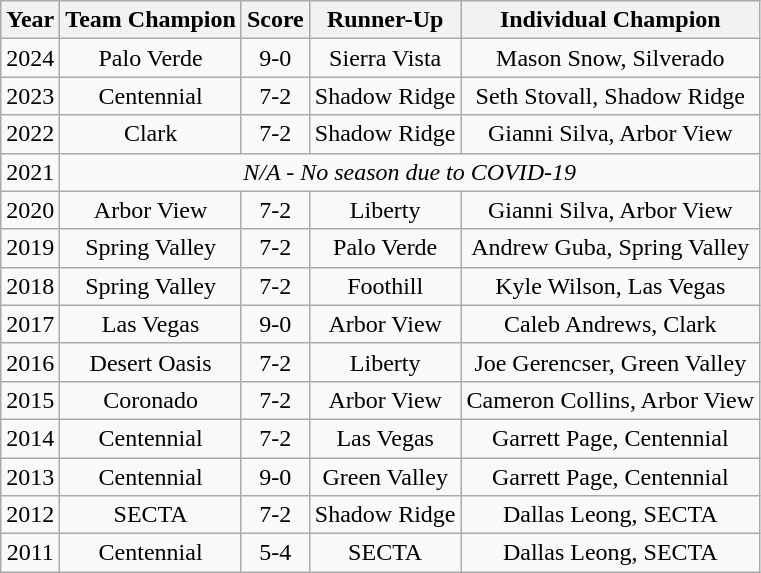<table class="wikitable" style="text-align:center">
<tr>
<th>Year</th>
<th>Team Champion</th>
<th>Score</th>
<th>Runner-Up</th>
<th>Individual Champion</th>
</tr>
<tr>
<td>2024</td>
<td>Palo Verde</td>
<td>9-0</td>
<td>Sierra Vista</td>
<td>Mason Snow, Silverado</td>
</tr>
<tr>
<td>2023</td>
<td>Centennial</td>
<td>7-2</td>
<td>Shadow Ridge</td>
<td>Seth Stovall, Shadow Ridge</td>
</tr>
<tr>
<td>2022</td>
<td>Clark</td>
<td>7-2</td>
<td>Shadow Ridge</td>
<td>Gianni Silva, Arbor View</td>
</tr>
<tr>
<td>2021</td>
<td colspan="4"><em>N/A - No season due to COVID-19</em></td>
</tr>
<tr>
<td>2020</td>
<td>Arbor View</td>
<td>7-2</td>
<td>Liberty</td>
<td>Gianni Silva, Arbor View</td>
</tr>
<tr>
<td>2019</td>
<td>Spring Valley</td>
<td>7-2</td>
<td>Palo Verde</td>
<td>Andrew Guba, Spring Valley</td>
</tr>
<tr>
<td>2018</td>
<td>Spring Valley</td>
<td>7-2</td>
<td>Foothill</td>
<td>Kyle Wilson, Las Vegas</td>
</tr>
<tr>
<td>2017</td>
<td>Las Vegas</td>
<td>9-0</td>
<td>Arbor View</td>
<td>Caleb Andrews, Clark</td>
</tr>
<tr>
<td>2016</td>
<td>Desert Oasis</td>
<td>7-2</td>
<td>Liberty</td>
<td>Joe Gerencser, Green Valley</td>
</tr>
<tr>
<td>2015</td>
<td>Coronado</td>
<td>7-2</td>
<td>Arbor View</td>
<td>Cameron Collins, Arbor View</td>
</tr>
<tr>
<td>2014</td>
<td>Centennial</td>
<td>7-2</td>
<td>Las Vegas</td>
<td>Garrett Page, Centennial</td>
</tr>
<tr>
<td>2013</td>
<td>Centennial</td>
<td>9-0</td>
<td>Green Valley</td>
<td>Garrett Page, Centennial</td>
</tr>
<tr>
<td>2012</td>
<td>SECTA</td>
<td>7-2</td>
<td>Shadow Ridge</td>
<td>Dallas Leong, SECTA</td>
</tr>
<tr>
<td>2011</td>
<td>Centennial</td>
<td>5-4</td>
<td>SECTA</td>
<td>Dallas Leong, SECTA</td>
</tr>
</table>
